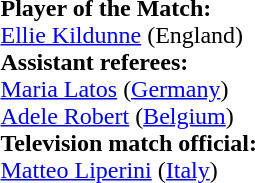<table style="width:100%">
<tr>
<td><br><strong>Player of the Match:</strong>
<br><a href='#'>Ellie Kildunne</a> (England)<br><strong>Assistant referees:</strong>
<br><a href='#'>Maria Latos</a> (<a href='#'>Germany</a>)
<br><a href='#'>Adele Robert</a> (<a href='#'>Belgium</a>)
<br><strong>Television match official:</strong>
<br><a href='#'>Matteo Liperini</a> (<a href='#'>Italy</a>)</td>
</tr>
</table>
